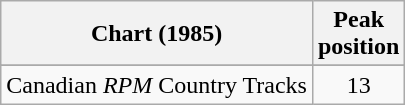<table class="wikitable sortable">
<tr>
<th align="left">Chart (1985)</th>
<th align="center">Peak<br>position</th>
</tr>
<tr>
</tr>
<tr>
<td align="left">Canadian <em>RPM</em> Country Tracks</td>
<td align="center">13</td>
</tr>
</table>
